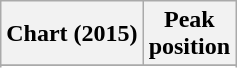<table class="wikitable sortable plainrowheaders" style="text-align:center">
<tr>
<th scope="col">Chart (2015)</th>
<th scope="col">Peak<br>position</th>
</tr>
<tr>
</tr>
<tr>
</tr>
<tr>
</tr>
<tr>
</tr>
</table>
